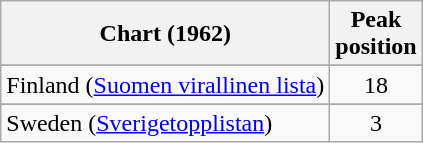<table class="wikitable sortable">
<tr>
<th scope="col">Chart (1962)</th>
<th scope="col">Peak<br>position</th>
</tr>
<tr>
</tr>
<tr>
</tr>
<tr>
<td>Finland (<a href='#'>Suomen virallinen lista</a>)</td>
<td align=center>18</td>
</tr>
<tr>
</tr>
<tr>
</tr>
<tr>
<td>Sweden (<a href='#'>Sverigetopplistan</a>)</td>
<td align=center>3</td>
</tr>
</table>
